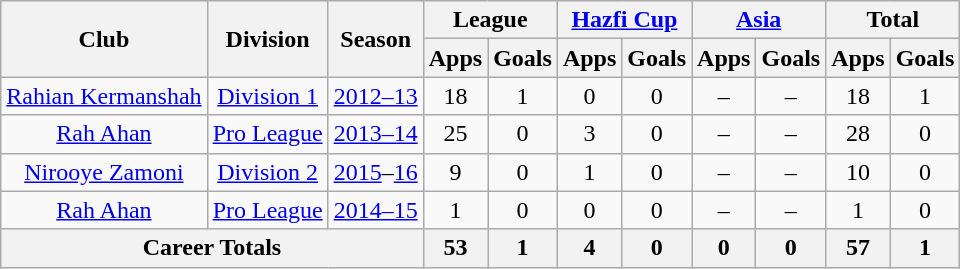<table class="wikitable" style="text-align: center;">
<tr>
<th rowspan="2">Club</th>
<th rowspan="2">Division</th>
<th rowspan="2">Season</th>
<th colspan="2">League</th>
<th colspan="2"><a href='#'>Hazfi Cup</a></th>
<th colspan="2"><a href='#'>Asia</a></th>
<th colspan="2">Total</th>
</tr>
<tr>
<th>Apps</th>
<th>Goals</th>
<th>Apps</th>
<th>Goals</th>
<th>Apps</th>
<th>Goals</th>
<th>Apps</th>
<th>Goals</th>
</tr>
<tr>
<td><a href='#'>Rahian Kermanshah</a></td>
<td><a href='#'>Division 1</a></td>
<td><a href='#'>2012–13</a></td>
<td>18</td>
<td>1</td>
<td>0</td>
<td>0</td>
<td>–</td>
<td>–</td>
<td>18</td>
<td>1</td>
</tr>
<tr>
<td><a href='#'>Rah Ahan</a></td>
<td><a href='#'>Pro League</a></td>
<td><a href='#'>2013–14</a></td>
<td>25</td>
<td>0</td>
<td>3</td>
<td>0</td>
<td>–</td>
<td>–</td>
<td>28</td>
<td>0</td>
</tr>
<tr>
<td><a href='#'>Nirooye Zamoni</a></td>
<td><a href='#'>Division 2</a></td>
<td rowsapan="2"><a href='#'>2015</a>–<a href='#'>16</a></td>
<td>9</td>
<td>0</td>
<td>1</td>
<td>0</td>
<td>–</td>
<td>–</td>
<td>10</td>
<td>0</td>
</tr>
<tr>
<td><a href='#'>Rah Ahan</a></td>
<td><a href='#'>Pro League</a></td>
<td><a href='#'>2014–15</a></td>
<td>1</td>
<td>0</td>
<td>0</td>
<td>0</td>
<td>–</td>
<td>–</td>
<td>1</td>
<td>0</td>
</tr>
<tr>
<th colspan=3>Career Totals</th>
<th>53</th>
<th>1</th>
<th>4</th>
<th>0</th>
<th>0</th>
<th>0</th>
<th>57</th>
<th>1</th>
</tr>
</table>
